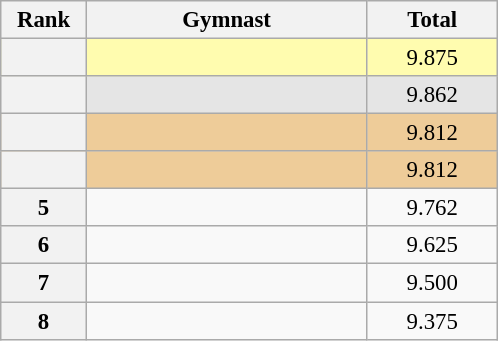<table class="wikitable sortable" style="text-align:center; font-size:95%">
<tr>
<th scope="col" style="width:50px;">Rank</th>
<th scope="col" style="width:180px;">Gymnast</th>
<th scope="col" style="width:80px;">Total</th>
</tr>
<tr style="background:#fffcaf;">
<th scope=row style="text-align:center"></th>
<td style="text-align:left;"></td>
<td>9.875</td>
</tr>
<tr style="background:#e5e5e5;">
<th scope=row style="text-align:center"></th>
<td style="text-align:left;"></td>
<td>9.862</td>
</tr>
<tr style="background:#ec9;">
<th scope=row style="text-align:center"></th>
<td style="text-align:left;"></td>
<td>9.812</td>
</tr>
<tr style="background:#ec9;">
<th scope=row style="text-align:center"></th>
<td style="text-align:left;"></td>
<td>9.812</td>
</tr>
<tr>
<th scope=row style="text-align:center">5</th>
<td style="text-align:left;"></td>
<td>9.762</td>
</tr>
<tr>
<th scope=row style="text-align:center">6</th>
<td style="text-align:left;"></td>
<td>9.625</td>
</tr>
<tr>
<th scope=row style="text-align:center">7</th>
<td style="text-align:left;"></td>
<td>9.500</td>
</tr>
<tr>
<th scope=row style="text-align:center">8</th>
<td style="text-align:left;"></td>
<td>9.375</td>
</tr>
</table>
